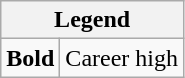<table class="wikitable mw-collapsible">
<tr>
<th colspan="2">Legend</th>
</tr>
<tr>
<td><strong>Bold</strong></td>
<td>Career high</td>
</tr>
</table>
